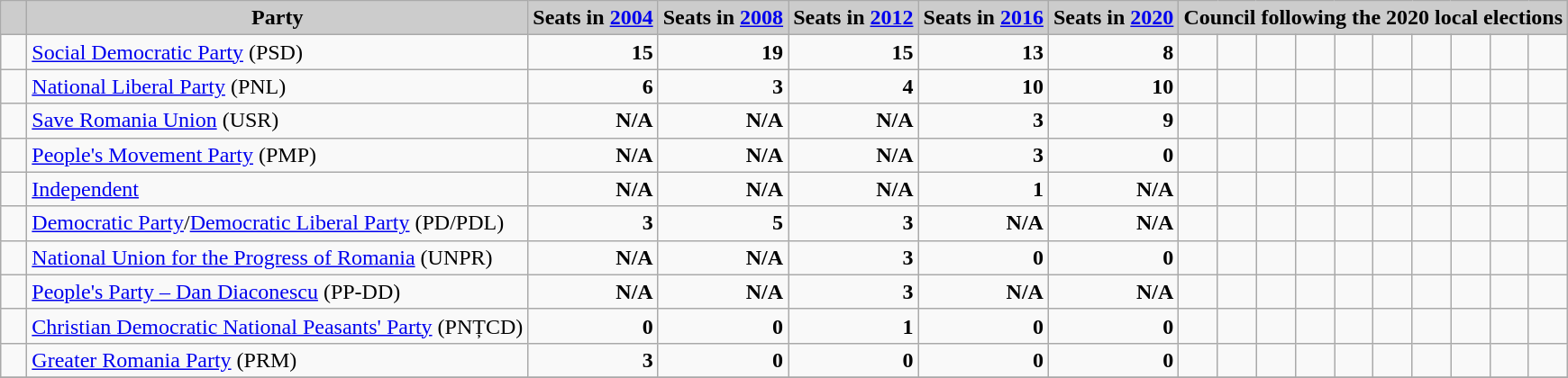<table class="wikitable">
<tr>
<th style="background:#ccc">   </th>
<th style="background:#ccc">Party</th>
<th style="background:#ccc">Seats in <a href='#'>2004</a></th>
<th style="background:#ccc">Seats in <a href='#'>2008</a></th>
<th style="background:#ccc">Seats in <a href='#'>2012</a></th>
<th style="background:#ccc">Seats in <a href='#'>2016</a></th>
<th style="background:#ccc">Seats in <a href='#'>2020</a></th>
<th style="background:#ccc" colspan="13">Council following the 2020 local elections</th>
</tr>
<tr>
<td>  </td>
<td><a href='#'>Social Democratic Party</a> (PSD)</td>
<td style="text-align: right"><strong>15</strong></td>
<td style="text-align: right"><strong>19</strong></td>
<td style="text-align: right"><strong>15</strong></td>
<td style="text-align: right"><strong>13</strong></td>
<td style="text-align: right"><strong>8</strong></td>
<td>  </td>
<td>  </td>
<td>  </td>
<td>  </td>
<td>  </td>
<td>  </td>
<td>  </td>
<td>  </td>
<td> </td>
<td> </td>
</tr>
<tr>
<td>  </td>
<td><a href='#'>National Liberal Party</a> (PNL)</td>
<td style="text-align: right"><strong>6</strong></td>
<td style="text-align: right"><strong>3</strong></td>
<td style="text-align: right"><strong>4</strong></td>
<td style="text-align: right"><strong>10</strong></td>
<td style="text-align: right"><strong>10</strong></td>
<td>  </td>
<td>  </td>
<td>  </td>
<td>  </td>
<td>  </td>
<td>  </td>
<td>  </td>
<td>  </td>
<td>  </td>
<td>  </td>
</tr>
<tr>
<td>  </td>
<td><a href='#'>Save Romania Union</a> (USR)</td>
<td style="text-align: right"><strong>N/A</strong></td>
<td style="text-align: right"><strong>N/A</strong></td>
<td style="text-align: right"><strong>N/A</strong></td>
<td style="text-align: right"><strong>3</strong></td>
<td style="text-align: right"><strong>9</strong></td>
<td>  </td>
<td>  </td>
<td>  </td>
<td>  </td>
<td>  </td>
<td>  </td>
<td>  </td>
<td>  </td>
<td>  </td>
<td> </td>
</tr>
<tr>
<td>  </td>
<td><a href='#'>People's Movement Party</a> (PMP)</td>
<td style="text-align: right"><strong>N/A</strong></td>
<td style="text-align: right"><strong>N/A</strong></td>
<td style="text-align: right"><strong>N/A</strong></td>
<td style="text-align: right"><strong>3</strong></td>
<td style="text-align: right"><strong>0</strong></td>
<td> </td>
<td> </td>
<td> </td>
<td> </td>
<td> </td>
<td> </td>
<td> </td>
<td> </td>
<td> </td>
<td> </td>
</tr>
<tr>
<td>  </td>
<td><a href='#'>Independent</a></td>
<td style="text-align: right"><strong>N/A</strong></td>
<td style="text-align: right"><strong>N/A</strong></td>
<td style="text-align: right"><strong>N/A</strong></td>
<td style="text-align: right"><strong>1</strong></td>
<td style="text-align: right"><strong>N/A</strong></td>
<td> </td>
<td> </td>
<td> </td>
<td> </td>
<td> </td>
<td> </td>
<td> </td>
<td> </td>
<td> </td>
<td> </td>
</tr>
<tr>
<td>  </td>
<td><a href='#'>Democratic Party</a>/<a href='#'>Democratic Liberal Party</a> (PD/PDL)</td>
<td style="text-align: right"><strong>3</strong></td>
<td style="text-align: right"><strong>5</strong></td>
<td style="text-align: right"><strong>3</strong></td>
<td style="text-align: right"><strong>N/A</strong></td>
<td style="text-align: right"><strong>N/A</strong></td>
<td> </td>
<td> </td>
<td> </td>
<td> </td>
<td> </td>
<td> </td>
<td> </td>
<td> </td>
<td> </td>
<td> </td>
</tr>
<tr>
<td>  </td>
<td><a href='#'>National Union for the Progress of Romania</a> (UNPR)</td>
<td style="text-align: right"><strong>N/A</strong></td>
<td style="text-align: right"><strong>N/A</strong></td>
<td style="text-align: right"><strong>3</strong></td>
<td style="text-align: right"><strong>0</strong></td>
<td style="text-align: right"><strong>0</strong></td>
<td> </td>
<td> </td>
<td> </td>
<td> </td>
<td> </td>
<td> </td>
<td> </td>
<td> </td>
<td> </td>
<td> </td>
</tr>
<tr>
<td>  </td>
<td><a href='#'>People's Party – Dan Diaconescu</a> (PP-DD)</td>
<td style="text-align: right"><strong>N/A</strong></td>
<td style="text-align: right"><strong>N/A</strong></td>
<td style="text-align: right"><strong>3</strong></td>
<td style="text-align: right"><strong>N/A</strong></td>
<td style="text-align: right"><strong>N/A</strong></td>
<td> </td>
<td> </td>
<td> </td>
<td> </td>
<td> </td>
<td> </td>
<td> </td>
<td> </td>
<td> </td>
<td> </td>
</tr>
<tr>
<td>  </td>
<td><a href='#'>Christian Democratic National Peasants' Party</a> (PNȚCD)</td>
<td style="text-align: right"><strong>0</strong></td>
<td style="text-align: right"><strong>0</strong></td>
<td style="text-align: right"><strong>1</strong></td>
<td style="text-align: right"><strong>0</strong></td>
<td style="text-align: right"><strong>0</strong></td>
<td> </td>
<td> </td>
<td> </td>
<td> </td>
<td> </td>
<td> </td>
<td> </td>
<td> </td>
<td> </td>
<td> </td>
</tr>
<tr>
<td>  </td>
<td><a href='#'>Greater Romania Party</a> (PRM)</td>
<td style="text-align: right"><strong>3</strong></td>
<td style="text-align: right"><strong>0</strong></td>
<td style="text-align: right"><strong>0</strong></td>
<td style="text-align: right"><strong>0</strong></td>
<td style="text-align: right"><strong>0</strong></td>
<td> </td>
<td> </td>
<td> </td>
<td> </td>
<td> </td>
<td> </td>
<td> </td>
<td> </td>
<td> </td>
<td> </td>
</tr>
<tr>
</tr>
</table>
